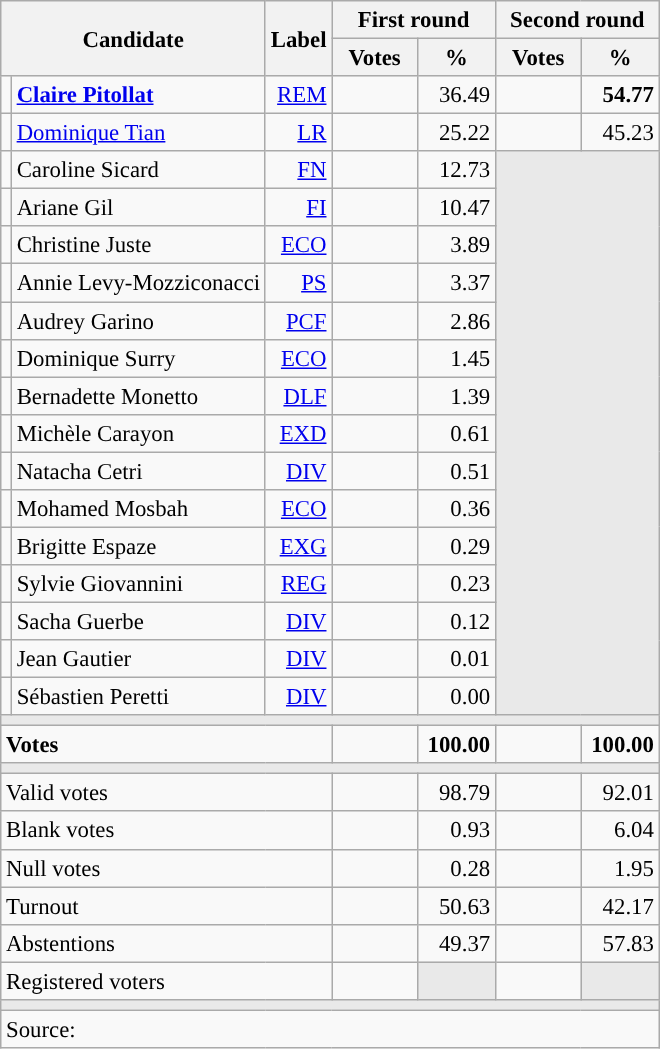<table class="wikitable" style="text-align:right;font-size:95%;">
<tr>
<th rowspan="2" colspan="2">Candidate</th>
<th rowspan="2">Label</th>
<th colspan="2">First round</th>
<th colspan="2">Second round</th>
</tr>
<tr>
<th style="width:50px;">Votes</th>
<th style="width:45px;">%</th>
<th style="width:50px;">Votes</th>
<th style="width:45px;">%</th>
</tr>
<tr>
<td style="color:inherit;background:"></td>
<td style="text-align:left;"><strong><a href='#'>Claire Pitollat</a></strong></td>
<td><a href='#'>REM</a></td>
<td></td>
<td>36.49</td>
<td><strong></strong></td>
<td><strong>54.77</strong></td>
</tr>
<tr>
<td style="color:inherit;background:"></td>
<td style="text-align:left;"><a href='#'>Dominique Tian</a></td>
<td><a href='#'>LR</a></td>
<td></td>
<td>25.22</td>
<td></td>
<td>45.23</td>
</tr>
<tr>
<td style="color:inherit;background:"></td>
<td style="text-align:left;">Caroline Sicard</td>
<td><a href='#'>FN</a></td>
<td></td>
<td>12.73</td>
<td colspan="2" rowspan="15" style="background:#E9E9E9;"></td>
</tr>
<tr>
<td style="color:inherit;background:"></td>
<td style="text-align:left;">Ariane Gil</td>
<td><a href='#'>FI</a></td>
<td></td>
<td>10.47</td>
</tr>
<tr>
<td style="color:inherit;background:"></td>
<td style="text-align:left;">Christine Juste</td>
<td><a href='#'>ECO</a></td>
<td></td>
<td>3.89</td>
</tr>
<tr>
<td style="color:inherit;background:"></td>
<td style="text-align:left;">Annie Levy-Mozziconacci</td>
<td><a href='#'>PS</a></td>
<td></td>
<td>3.37</td>
</tr>
<tr>
<td style="color:inherit;background:"></td>
<td style="text-align:left;">Audrey Garino</td>
<td><a href='#'>PCF</a></td>
<td></td>
<td>2.86</td>
</tr>
<tr>
<td style="color:inherit;background:"></td>
<td style="text-align:left;">Dominique Surry</td>
<td><a href='#'>ECO</a></td>
<td></td>
<td>1.45</td>
</tr>
<tr>
<td style="color:inherit;background:"></td>
<td style="text-align:left;">Bernadette Monetto</td>
<td><a href='#'>DLF</a></td>
<td></td>
<td>1.39</td>
</tr>
<tr>
<td style="color:inherit;background:"></td>
<td style="text-align:left;">Michèle Carayon</td>
<td><a href='#'>EXD</a></td>
<td></td>
<td>0.61</td>
</tr>
<tr>
<td style="color:inherit;background:"></td>
<td style="text-align:left;">Natacha Cetri</td>
<td><a href='#'>DIV</a></td>
<td></td>
<td>0.51</td>
</tr>
<tr>
<td style="color:inherit;background:"></td>
<td style="text-align:left;">Mohamed Mosbah</td>
<td><a href='#'>ECO</a></td>
<td></td>
<td>0.36</td>
</tr>
<tr>
<td style="color:inherit;background:"></td>
<td style="text-align:left;">Brigitte Espaze</td>
<td><a href='#'>EXG</a></td>
<td></td>
<td>0.29</td>
</tr>
<tr>
<td style="color:inherit;background:"></td>
<td style="text-align:left;">Sylvie Giovannini</td>
<td><a href='#'>REG</a></td>
<td></td>
<td>0.23</td>
</tr>
<tr>
<td style="color:inherit;background:"></td>
<td style="text-align:left;">Sacha Guerbe</td>
<td><a href='#'>DIV</a></td>
<td></td>
<td>0.12</td>
</tr>
<tr>
<td style="color:inherit;background:"></td>
<td style="text-align:left;">Jean Gautier</td>
<td><a href='#'>DIV</a></td>
<td></td>
<td>0.01</td>
</tr>
<tr>
<td style="color:inherit;background:"></td>
<td style="text-align:left;">Sébastien Peretti</td>
<td><a href='#'>DIV</a></td>
<td></td>
<td>0.00</td>
</tr>
<tr>
<td colspan="7" style="background:#E9E9E9;"></td>
</tr>
<tr style="font-weight:bold;">
<td colspan="3" style="text-align:left;">Votes</td>
<td></td>
<td>100.00</td>
<td></td>
<td>100.00</td>
</tr>
<tr>
<td colspan="7" style="background:#E9E9E9;"></td>
</tr>
<tr>
<td colspan="3" style="text-align:left;">Valid votes</td>
<td></td>
<td>98.79</td>
<td></td>
<td>92.01</td>
</tr>
<tr>
<td colspan="3" style="text-align:left;">Blank votes</td>
<td></td>
<td>0.93</td>
<td></td>
<td>6.04</td>
</tr>
<tr>
<td colspan="3" style="text-align:left;">Null votes</td>
<td></td>
<td>0.28</td>
<td></td>
<td>1.95</td>
</tr>
<tr>
<td colspan="3" style="text-align:left;">Turnout</td>
<td></td>
<td>50.63</td>
<td></td>
<td>42.17</td>
</tr>
<tr>
<td colspan="3" style="text-align:left;">Abstentions</td>
<td></td>
<td>49.37</td>
<td></td>
<td>57.83</td>
</tr>
<tr>
<td colspan="3" style="text-align:left;">Registered voters</td>
<td></td>
<td style="background:#E9E9E9;"></td>
<td></td>
<td style="background:#E9E9E9;"></td>
</tr>
<tr>
<td colspan="7" style="background:#E9E9E9;"></td>
</tr>
<tr>
<td colspan="7" style="text-align:left;">Source: </td>
</tr>
</table>
